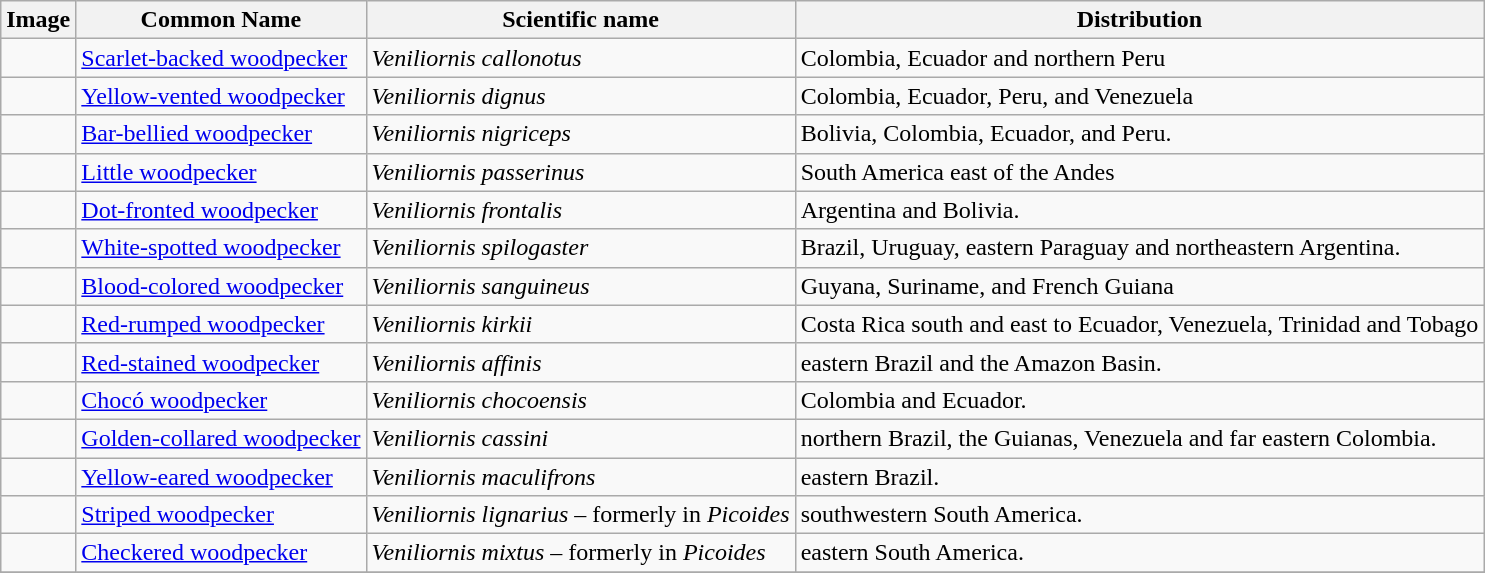<table class="wikitable">
<tr>
<th>Image</th>
<th>Common Name</th>
<th>Scientific name</th>
<th>Distribution</th>
</tr>
<tr>
<td></td>
<td><a href='#'>Scarlet-backed woodpecker</a></td>
<td><em>Veniliornis callonotus</em></td>
<td>Colombia, Ecuador and northern Peru</td>
</tr>
<tr>
<td></td>
<td><a href='#'>Yellow-vented woodpecker</a></td>
<td><em>Veniliornis dignus</em></td>
<td>Colombia, Ecuador, Peru, and Venezuela</td>
</tr>
<tr>
<td></td>
<td><a href='#'>Bar-bellied woodpecker</a></td>
<td><em>Veniliornis nigriceps</em></td>
<td>Bolivia, Colombia, Ecuador, and Peru.</td>
</tr>
<tr>
<td></td>
<td><a href='#'>Little woodpecker</a></td>
<td><em>Veniliornis passerinus</em></td>
<td>South America east of the Andes</td>
</tr>
<tr>
<td></td>
<td><a href='#'>Dot-fronted woodpecker</a></td>
<td><em>Veniliornis frontalis</em></td>
<td>Argentina and Bolivia.</td>
</tr>
<tr>
<td></td>
<td><a href='#'>White-spotted woodpecker</a></td>
<td><em>Veniliornis spilogaster</em></td>
<td>Brazil, Uruguay, eastern Paraguay and northeastern Argentina.</td>
</tr>
<tr>
<td></td>
<td><a href='#'>Blood-colored woodpecker</a></td>
<td><em>Veniliornis sanguineus</em></td>
<td>Guyana, Suriname, and French Guiana</td>
</tr>
<tr>
<td></td>
<td><a href='#'>Red-rumped woodpecker</a></td>
<td><em>Veniliornis kirkii</em></td>
<td>Costa Rica south and east to Ecuador, Venezuela, Trinidad and Tobago</td>
</tr>
<tr>
<td></td>
<td><a href='#'>Red-stained woodpecker</a></td>
<td><em>Veniliornis affinis</em></td>
<td>eastern Brazil and the Amazon Basin.</td>
</tr>
<tr>
<td></td>
<td><a href='#'>Chocó woodpecker</a></td>
<td><em>Veniliornis chocoensis</em></td>
<td>Colombia and Ecuador.</td>
</tr>
<tr>
<td></td>
<td><a href='#'>Golden-collared woodpecker</a></td>
<td><em>Veniliornis cassini</em></td>
<td>northern Brazil, the Guianas, Venezuela and far eastern Colombia.</td>
</tr>
<tr>
<td></td>
<td><a href='#'>Yellow-eared woodpecker</a></td>
<td><em>Veniliornis maculifrons</em></td>
<td>eastern Brazil.</td>
</tr>
<tr>
<td></td>
<td><a href='#'>Striped woodpecker</a></td>
<td><em>Veniliornis lignarius</em> – formerly in <em>Picoides</em></td>
<td>southwestern South America.</td>
</tr>
<tr>
<td></td>
<td><a href='#'>Checkered woodpecker</a></td>
<td><em>Veniliornis mixtus</em> – formerly in <em>Picoides</em></td>
<td>eastern South America.</td>
</tr>
<tr>
</tr>
</table>
